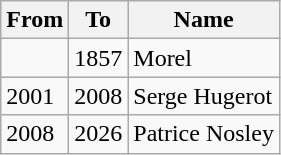<table class="wikitable">
<tr>
<th>From</th>
<th>To</th>
<th>Name</th>
</tr>
<tr>
<td></td>
<td>1857</td>
<td>Morel</td>
</tr>
<tr>
<td>2001</td>
<td>2008</td>
<td>Serge Hugerot</td>
</tr>
<tr>
<td>2008</td>
<td>2026</td>
<td>Patrice Nosley</td>
</tr>
</table>
